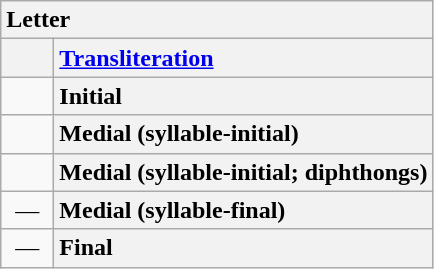<table class="wikitable" style="text-align: center; display: inline-table;">
<tr>
<th colspan="2" style="text-align: left">Letter</th>
</tr>
<tr>
<th style="min-width: 1.75em"></th>
<th style="text-align: left"><a href='#'>Transliteration</a></th>
</tr>
<tr>
<td></td>
<th style="text-align: left">Initial</th>
</tr>
<tr>
<td> </td>
<th style="text-align: left">Medial (syllable-initial)</th>
</tr>
<tr>
<td> </td>
<th style="text-align: left">Medial (syllable-initial; diphthongs)</th>
</tr>
<tr>
<td>—</td>
<th style="text-align: left">Medial (syllable-final)</th>
</tr>
<tr>
<td>—</td>
<th style="text-align: left">Final</th>
</tr>
</table>
